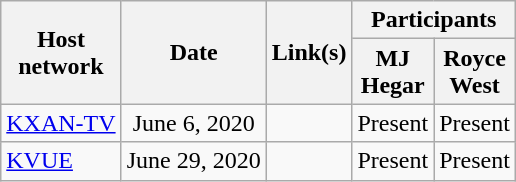<table class="wikitable">
<tr>
<th rowspan="2">Host<br>network</th>
<th rowspan="2">Date</th>
<th rowspan="2">Link(s)</th>
<th colspan="2">Participants</th>
</tr>
<tr>
<th>MJ<br>Hegar</th>
<th>Royce<br>West</th>
</tr>
<tr>
<td align="center"><a href='#'>KXAN-TV</a></td>
<td align="center">June 6, 2020</td>
<td align="center"></td>
<td align="center">Present</td>
<td align="center">Present</td>
</tr>
<tr>
<td><a href='#'>KVUE</a></td>
<td>June 29, 2020</td>
<td align="center"></td>
<td>Present</td>
<td>Present</td>
</tr>
</table>
